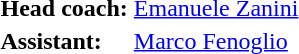<table>
<tr>
<td><strong>Head coach:</strong></td>
<td><a href='#'>Emanuele Zanini</a></td>
</tr>
<tr>
<td><strong>Assistant:</strong></td>
<td><a href='#'>Marco Fenoglio</a></td>
</tr>
</table>
